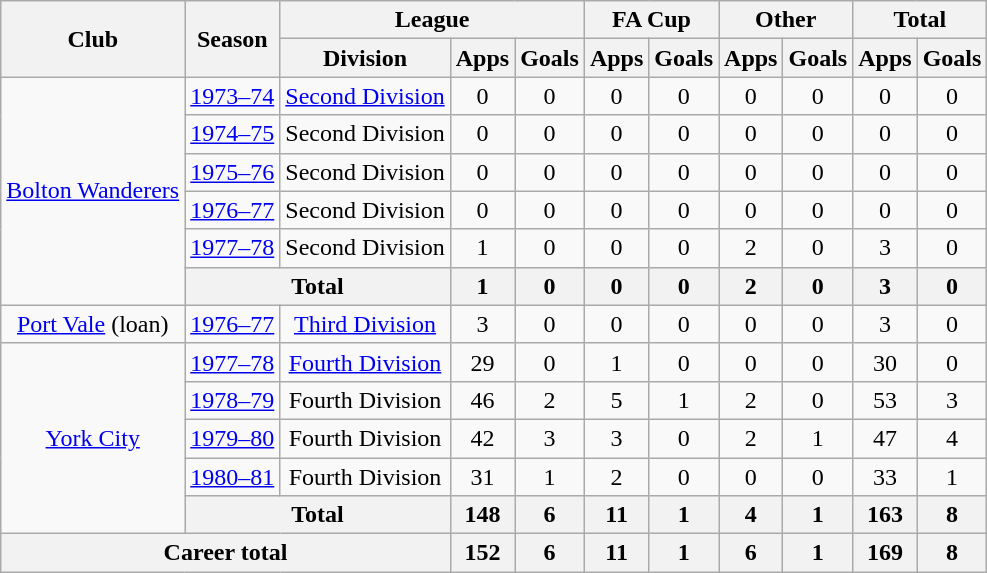<table class="wikitable" style="text-align:center">
<tr>
<th rowspan="2">Club</th>
<th rowspan="2">Season</th>
<th colspan="3">League</th>
<th colspan="2">FA Cup</th>
<th colspan="2">Other</th>
<th colspan="2">Total</th>
</tr>
<tr>
<th>Division</th>
<th>Apps</th>
<th>Goals</th>
<th>Apps</th>
<th>Goals</th>
<th>Apps</th>
<th>Goals</th>
<th>Apps</th>
<th>Goals</th>
</tr>
<tr>
<td rowspan="6"><a href='#'>Bolton Wanderers</a></td>
<td><a href='#'>1973–74</a></td>
<td><a href='#'>Second Division</a></td>
<td>0</td>
<td>0</td>
<td>0</td>
<td>0</td>
<td>0</td>
<td>0</td>
<td>0</td>
<td>0</td>
</tr>
<tr>
<td><a href='#'>1974–75</a></td>
<td>Second Division</td>
<td>0</td>
<td>0</td>
<td>0</td>
<td>0</td>
<td>0</td>
<td>0</td>
<td>0</td>
<td>0</td>
</tr>
<tr>
<td><a href='#'>1975–76</a></td>
<td>Second Division</td>
<td>0</td>
<td>0</td>
<td>0</td>
<td>0</td>
<td>0</td>
<td>0</td>
<td>0</td>
<td>0</td>
</tr>
<tr>
<td><a href='#'>1976–77</a></td>
<td>Second Division</td>
<td>0</td>
<td>0</td>
<td>0</td>
<td>0</td>
<td>0</td>
<td>0</td>
<td>0</td>
<td>0</td>
</tr>
<tr>
<td><a href='#'>1977–78</a></td>
<td>Second Division</td>
<td>1</td>
<td>0</td>
<td>0</td>
<td>0</td>
<td>2</td>
<td>0</td>
<td>3</td>
<td>0</td>
</tr>
<tr>
<th colspan="2">Total</th>
<th>1</th>
<th>0</th>
<th>0</th>
<th>0</th>
<th>2</th>
<th>0</th>
<th>3</th>
<th>0</th>
</tr>
<tr>
<td><a href='#'>Port Vale</a> (loan)</td>
<td><a href='#'>1976–77</a></td>
<td><a href='#'>Third Division</a></td>
<td>3</td>
<td>0</td>
<td>0</td>
<td>0</td>
<td>0</td>
<td>0</td>
<td>3</td>
<td>0</td>
</tr>
<tr>
<td rowspan="5"><a href='#'>York City</a></td>
<td><a href='#'>1977–78</a></td>
<td><a href='#'>Fourth Division</a></td>
<td>29</td>
<td>0</td>
<td>1</td>
<td>0</td>
<td>0</td>
<td>0</td>
<td>30</td>
<td>0</td>
</tr>
<tr>
<td><a href='#'>1978–79</a></td>
<td>Fourth Division</td>
<td>46</td>
<td>2</td>
<td>5</td>
<td>1</td>
<td>2</td>
<td>0</td>
<td>53</td>
<td>3</td>
</tr>
<tr>
<td><a href='#'>1979–80</a></td>
<td>Fourth Division</td>
<td>42</td>
<td>3</td>
<td>3</td>
<td>0</td>
<td>2</td>
<td>1</td>
<td>47</td>
<td>4</td>
</tr>
<tr>
<td><a href='#'>1980–81</a></td>
<td>Fourth Division</td>
<td>31</td>
<td>1</td>
<td>2</td>
<td>0</td>
<td>0</td>
<td>0</td>
<td>33</td>
<td>1</td>
</tr>
<tr>
<th colspan="2">Total</th>
<th>148</th>
<th>6</th>
<th>11</th>
<th>1</th>
<th>4</th>
<th>1</th>
<th>163</th>
<th>8</th>
</tr>
<tr>
<th colspan="3">Career total</th>
<th>152</th>
<th>6</th>
<th>11</th>
<th>1</th>
<th>6</th>
<th>1</th>
<th>169</th>
<th>8</th>
</tr>
</table>
